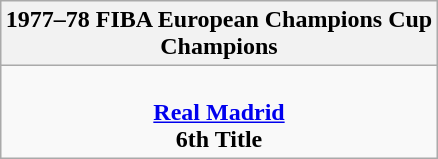<table class=wikitable style="text-align:center; margin:auto">
<tr>
<th>1977–78 FIBA European Champions Cup<br>Champions</th>
</tr>
<tr>
<td> <br> <strong><a href='#'>Real Madrid</a></strong> <br> <strong>6th Title</strong></td>
</tr>
</table>
